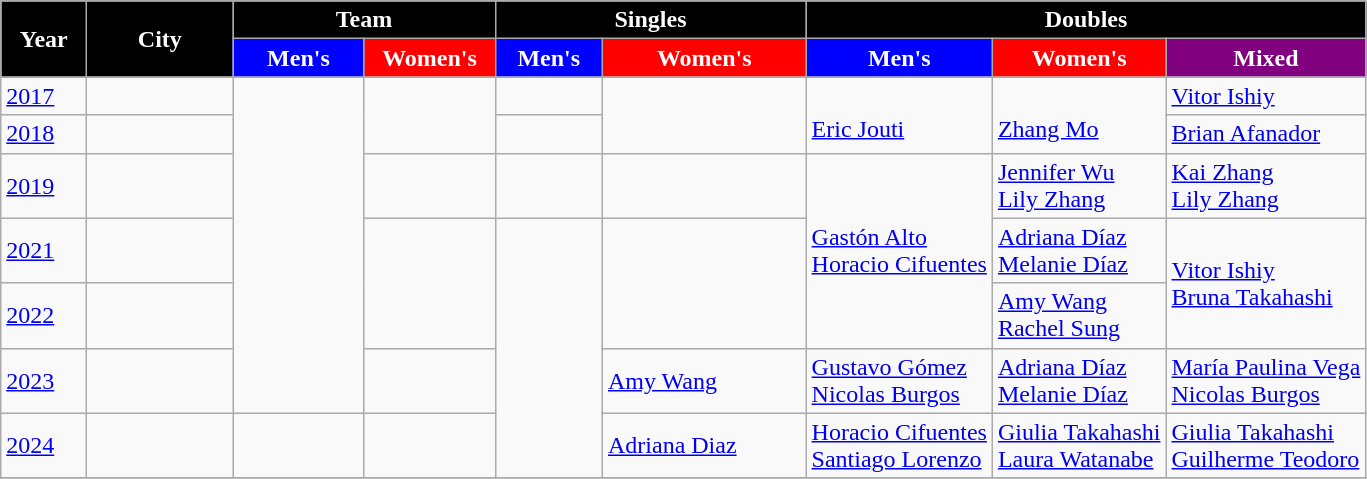<table class="wikitable">
<tr>
<th rowspan=2 width="50" style="background:black; color:white">Year</th>
<th rowspan=2 width="90" style="background:black; color:white">City</th>
<th colspan=2 width="120" style="background:black; color:white">Team</th>
<th colspan=2 width="200" style="background:black; color:white">Singles</th>
<th colspan=3 width="200" style="background:black; color:white">Doubles</th>
</tr>
<tr>
<td width="80" style="background:blue; color:white" align="center"><strong>Men's</strong></td>
<td width="80" style="background:red; color:white" align="center"><strong>Women's</strong></td>
<th style="background:blue; color:white" align="center"><strong>Men's</strong></th>
<th style="background:red; color:white" align="center"><strong>Women's</strong></th>
<th style="background:blue; color:white" align="center"><strong>Men's</strong></th>
<th style="background:red; color:white" align="center"><strong>Women's</strong></th>
<th style="background:purple; color:white" align="center"><strong>Mixed</strong></th>
</tr>
<tr>
<td><a href='#'>2017</a></td>
<td></td>
<td rowspan=6></td>
<td rowspan=2></td>
<td></td>
<td rowspan=2></td>
<td rowspan=2><br> <a href='#'>Eric Jouti</a></td>
<td rowspan=2><br> <a href='#'>Zhang Mo</a></td>
<td> <a href='#'>Vitor Ishiy</a><br></td>
</tr>
<tr>
<td><a href='#'>2018</a></td>
<td></td>
<td></td>
<td> <a href='#'>Brian Afanador</a><br></td>
</tr>
<tr>
<td><a href='#'>2019</a></td>
<td></td>
<td></td>
<td></td>
<td></td>
<td rowspan=3> <a href='#'>Gastón Alto</a><br> <a href='#'>Horacio Cifuentes</a></td>
<td> <a href='#'>Jennifer Wu</a><br> <a href='#'>Lily Zhang</a></td>
<td> <a href='#'>Kai Zhang</a><br> <a href='#'>Lily Zhang</a></td>
</tr>
<tr>
<td><a href='#'>2021</a></td>
<td></td>
<td rowspan=2></td>
<td rowspan=4></td>
<td rowspan=2></td>
<td> <a href='#'>Adriana Díaz</a><br> <a href='#'>Melanie Díaz</a></td>
<td rowspan=2> <a href='#'>Vitor Ishiy</a><br> <a href='#'>Bruna Takahashi</a></td>
</tr>
<tr>
<td><a href='#'>2022</a></td>
<td></td>
<td> <a href='#'>Amy Wang</a><br> <a href='#'>Rachel Sung</a></td>
</tr>
<tr>
<td><a href='#'>2023</a></td>
<td></td>
<td></td>
<td> <a href='#'>Amy Wang</a></td>
<td> <a href='#'>Gustavo Gómez</a><br> <a href='#'>Nicolas Burgos</a></td>
<td> <a href='#'>Adriana Díaz</a><br> <a href='#'>Melanie Díaz</a></td>
<td> <a href='#'>María Paulina Vega</a><br> <a href='#'>Nicolas Burgos</a></td>
</tr>
<tr>
<td><a href='#'>2024</a></td>
<td></td>
<td></td>
<td></td>
<td> <a href='#'>Adriana Diaz</a></td>
<td> <a href='#'>Horacio Cifuentes</a><br> <a href='#'>Santiago Lorenzo</a></td>
<td> <a href='#'>Giulia Takahashi</a><br> <a href='#'>Laura Watanabe</a></td>
<td> <a href='#'>Giulia Takahashi</a><br> <a href='#'>Guilherme Teodoro</a></td>
</tr>
<tr>
</tr>
</table>
